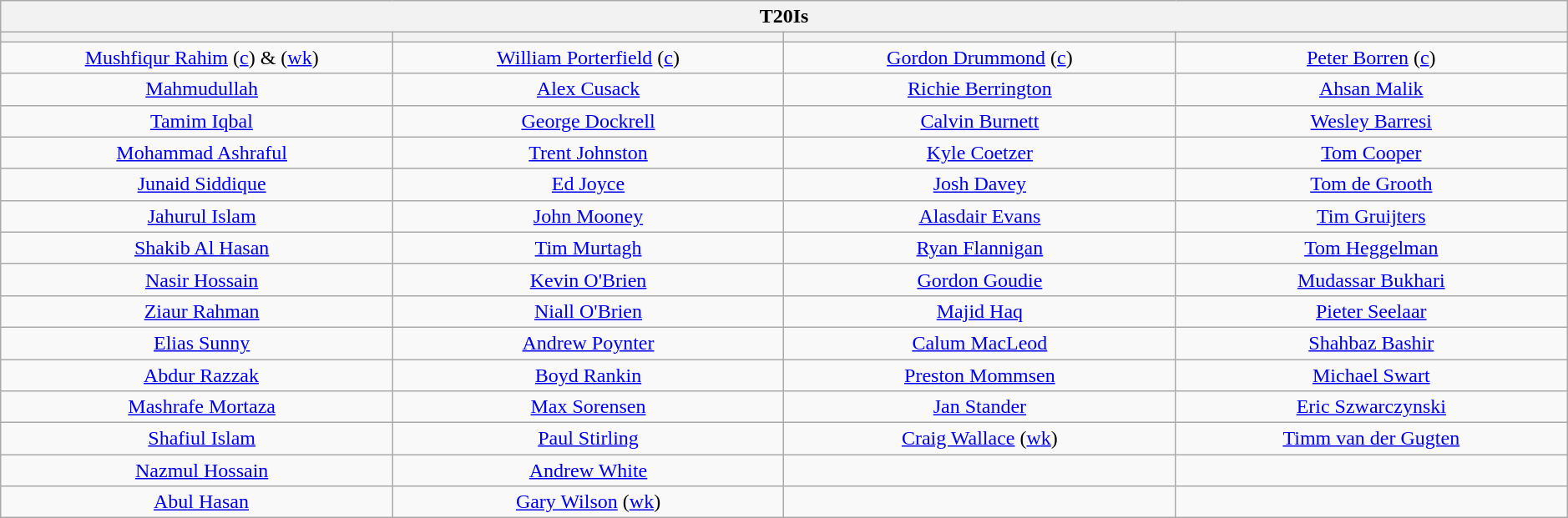<table class="wikitable" style="text-align:center; margin:auto; width:99%">
<tr>
<th colspan="4">T20Is</th>
</tr>
<tr>
<th style="width:25%"></th>
<th style="width:25%"></th>
<th style="width:25%"></th>
<th style="width:25%"></th>
</tr>
<tr>
<td>  <a href='#'>Mushfiqur Rahim</a> (<a href='#'>c</a>) & (<a href='#'>wk</a>)</td>
<td><a href='#'>William Porterfield</a> (<a href='#'>c</a>)</td>
<td><a href='#'>Gordon Drummond</a> (<a href='#'>c</a>)</td>
<td><a href='#'>Peter Borren</a> (<a href='#'>c</a>)</td>
</tr>
<tr>
<td>  <a href='#'>Mahmudullah</a></td>
<td><a href='#'>Alex Cusack</a></td>
<td><a href='#'>Richie Berrington</a></td>
<td><a href='#'>Ahsan Malik</a></td>
</tr>
<tr>
<td>  <a href='#'>Tamim Iqbal</a></td>
<td><a href='#'>George Dockrell</a></td>
<td><a href='#'>Calvin Burnett</a></td>
<td><a href='#'>Wesley Barresi</a></td>
</tr>
<tr>
<td>  <a href='#'>Mohammad Ashraful</a></td>
<td><a href='#'>Trent Johnston</a></td>
<td><a href='#'>Kyle Coetzer</a></td>
<td><a href='#'>Tom Cooper</a></td>
</tr>
<tr>
<td>  <a href='#'>Junaid Siddique</a></td>
<td><a href='#'>Ed Joyce</a></td>
<td><a href='#'>Josh Davey</a></td>
<td><a href='#'>Tom de Grooth</a></td>
</tr>
<tr>
<td>  <a href='#'>Jahurul Islam</a></td>
<td><a href='#'>John Mooney</a></td>
<td><a href='#'>Alasdair Evans</a></td>
<td><a href='#'>Tim Gruijters</a></td>
</tr>
<tr>
<td>  <a href='#'>Shakib Al Hasan</a></td>
<td><a href='#'>Tim Murtagh</a></td>
<td><a href='#'>Ryan Flannigan</a></td>
<td><a href='#'>Tom Heggelman</a></td>
</tr>
<tr>
<td>  <a href='#'>Nasir Hossain</a></td>
<td><a href='#'>Kevin O'Brien</a></td>
<td><a href='#'>Gordon Goudie</a></td>
<td><a href='#'>Mudassar Bukhari</a></td>
</tr>
<tr>
<td>  <a href='#'>Ziaur Rahman</a></td>
<td><a href='#'>Niall O'Brien</a></td>
<td><a href='#'>Majid Haq</a></td>
<td><a href='#'>Pieter Seelaar</a></td>
</tr>
<tr>
<td>  <a href='#'>Elias Sunny</a></td>
<td><a href='#'>Andrew Poynter</a></td>
<td><a href='#'>Calum MacLeod</a></td>
<td><a href='#'>Shahbaz Bashir</a></td>
</tr>
<tr>
<td>  <a href='#'>Abdur Razzak</a></td>
<td><a href='#'>Boyd Rankin</a></td>
<td><a href='#'>Preston Mommsen</a></td>
<td><a href='#'>Michael Swart</a></td>
</tr>
<tr>
<td>  <a href='#'>Mashrafe Mortaza</a></td>
<td><a href='#'>Max Sorensen</a></td>
<td><a href='#'>Jan Stander</a></td>
<td><a href='#'>Eric Szwarczynski</a></td>
</tr>
<tr>
<td>  <a href='#'>Shafiul Islam</a></td>
<td><a href='#'>Paul Stirling</a></td>
<td><a href='#'>Craig Wallace</a> (<a href='#'>wk</a>)</td>
<td><a href='#'>Timm van der Gugten</a></td>
</tr>
<tr>
<td>  <a href='#'>Nazmul Hossain</a></td>
<td><a href='#'>Andrew White</a></td>
<td></td>
<td></td>
</tr>
<tr>
<td>  <a href='#'>Abul Hasan</a></td>
<td><a href='#'>Gary Wilson</a> (<a href='#'>wk</a>)</td>
<td></td>
<td></td>
</tr>
</table>
